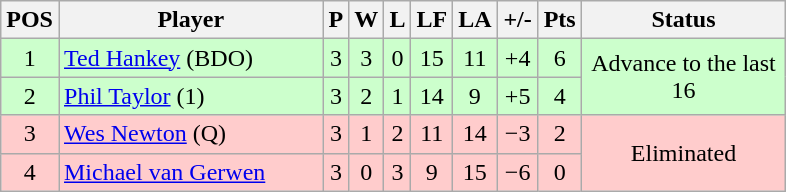<table class="wikitable" style="text-align:center; margin: 1em auto 1em auto, align:left">
<tr>
<th width=20>POS</th>
<th width=169>Player</th>
<th width=3>P</th>
<th width=3>W</th>
<th width=3>L</th>
<th width=20>LF</th>
<th width=20>LA</th>
<th width=20>+/-</th>
<th width=20>Pts</th>
<th width=129>Status</th>
</tr>
<tr style="background:#CCFFCC;">
<td>1</td>
<td style="text-align:left;"> <a href='#'>Ted Hankey</a> (BDO)</td>
<td>3</td>
<td>3</td>
<td>0</td>
<td>15</td>
<td>11</td>
<td>+4</td>
<td>6</td>
<td rowspan=2>Advance to the last 16</td>
</tr>
<tr style="background:#CCFFCC;">
<td>2</td>
<td style="text-align:left;"> <a href='#'>Phil Taylor</a> (1)</td>
<td>3</td>
<td>2</td>
<td>1</td>
<td>14</td>
<td>9</td>
<td>+5</td>
<td>4</td>
</tr>
<tr style="background:#FFCCCC;">
<td>3</td>
<td style="text-align:left;"> <a href='#'>Wes Newton</a> (Q)</td>
<td>3</td>
<td>1</td>
<td>2</td>
<td>11</td>
<td>14</td>
<td>−3</td>
<td>2</td>
<td rowspan=2>Eliminated</td>
</tr>
<tr style="background:#FFCCCC;">
<td>4</td>
<td style="text-align:left;"> <a href='#'>Michael van Gerwen</a></td>
<td>3</td>
<td>0</td>
<td>3</td>
<td>9</td>
<td>15</td>
<td>−6</td>
<td>0</td>
</tr>
</table>
